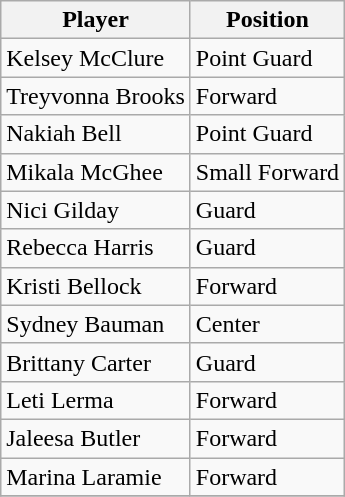<table class="wikitable">
<tr>
<th>Player</th>
<th>Position</th>
</tr>
<tr>
<td>Kelsey McClure</td>
<td>Point Guard</td>
</tr>
<tr>
<td>Treyvonna Brooks</td>
<td>Forward</td>
</tr>
<tr>
<td>Nakiah Bell</td>
<td>Point Guard</td>
</tr>
<tr>
<td>Mikala McGhee</td>
<td>Small Forward</td>
</tr>
<tr>
<td>Nici Gilday</td>
<td>Guard</td>
</tr>
<tr>
<td>Rebecca Harris</td>
<td>Guard</td>
</tr>
<tr>
<td>Kristi Bellock</td>
<td>Forward</td>
</tr>
<tr>
<td>Sydney Bauman</td>
<td>Center</td>
</tr>
<tr>
<td>Brittany Carter</td>
<td>Guard</td>
</tr>
<tr>
<td>Leti Lerma</td>
<td>Forward</td>
</tr>
<tr>
<td>Jaleesa Butler</td>
<td>Forward</td>
</tr>
<tr>
<td>Marina Laramie</td>
<td>Forward</td>
</tr>
<tr>
</tr>
</table>
